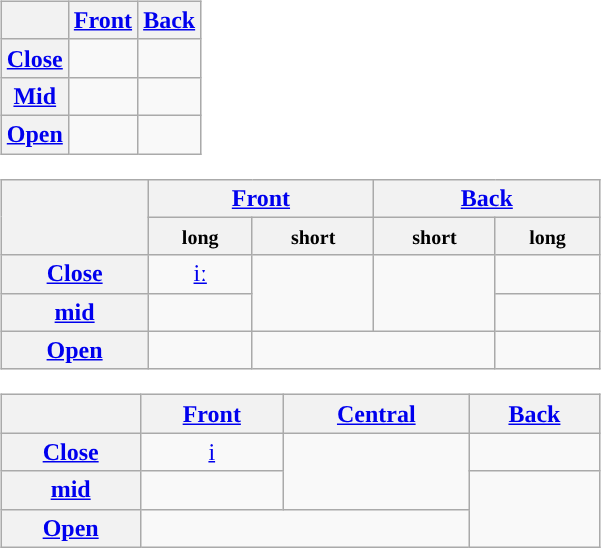<table>
<tr>
<td style="vertical-align:top"><br><table class="wikitable" style="text-align:center;">
<tr>
<th></th>
<th><a href='#'>Front</a></th>
<th><a href='#'>Back</a></th>
</tr>
<tr>
<th><a href='#'>Close</a></th>
<td></td>
<td></td>
</tr>
<tr>
<th><a href='#'>Mid</a></th>
<td></td>
<td></td>
</tr>
<tr>
<th><a href='#'>Open</a></th>
<td></td>
<td></td>
</tr>
</table>
<table class="wikitable" style="text-align:center; width:25em;">
<tr>
<th rowspan="2"></th>
<th colspan="2"><a href='#'>Front</a></th>
<th colspan="2"><a href='#'>Back</a></th>
</tr>
<tr>
<th><small>long</small></th>
<th><small>short</small></th>
<th><small>short</small></th>
<th><small>long</small></th>
</tr>
<tr>
<th><a href='#'>Close</a></th>
<td><a href='#'>iː</a></td>
<td rowspan="2"></td>
<td rowspan="2"></td>
<td></td>
</tr>
<tr>
<th><a href='#'>mid</a></th>
<td></td>
<td></td>
</tr>
<tr>
<th><a href='#'>Open</a></th>
<td></td>
<td colspan="2"></td>
<td></td>
</tr>
</table>
<table class="wikitable" style="text-align:center; width:25em;">
<tr>
<th></th>
<th><a href='#'>Front</a></th>
<th><a href='#'>Central</a></th>
<th><a href='#'>Back</a></th>
</tr>
<tr>
<th><a href='#'>Close</a></th>
<td><a href='#'>i</a></td>
<td rowspan="2"></td>
<td></td>
</tr>
<tr>
<th><a href='#'>mid</a></th>
<td></td>
<td rowspan="2"></td>
</tr>
<tr>
<th><a href='#'>Open</a></th>
<td colspan="2"></td>
</tr>
</table>
</td>
</tr>
</table>
